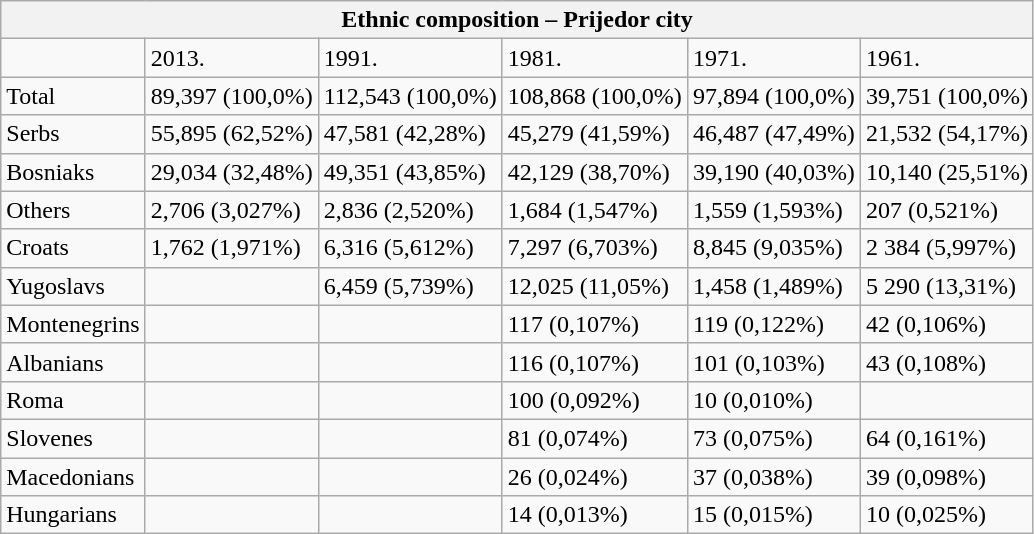<table class="wikitable">
<tr>
<th colspan="8">Ethnic composition – Prijedor city</th>
</tr>
<tr>
<td></td>
<td>2013.</td>
<td>1991.</td>
<td>1981.</td>
<td>1971.</td>
<td>1961.</td>
</tr>
<tr>
<td>Total</td>
<td>89,397 (100,0%)</td>
<td>112,543 (100,0%)</td>
<td>108,868 (100,0%)</td>
<td>97,894 (100,0%)</td>
<td>39,751 (100,0%)</td>
</tr>
<tr>
<td>Serbs</td>
<td>55,895 (62,52%)</td>
<td>47,581 (42,28%)</td>
<td>45,279 (41,59%)</td>
<td>46,487 (47,49%)</td>
<td>21,532 (54,17%)</td>
</tr>
<tr>
<td>Bosniaks</td>
<td>29,034 (32,48%)</td>
<td>49,351 (43,85%)</td>
<td>42,129 (38,70%)</td>
<td>39,190 (40,03%)</td>
<td>10,140 (25,51%)</td>
</tr>
<tr>
<td>Others</td>
<td>2,706 (3,027%)</td>
<td>2,836 (2,520%)</td>
<td>1,684 (1,547%)</td>
<td>1,559 (1,593%)</td>
<td>207 (0,521%)</td>
</tr>
<tr>
<td>Croats</td>
<td>1,762 (1,971%)</td>
<td>6,316 (5,612%)</td>
<td>7,297 (6,703%)</td>
<td>8,845 (9,035%)</td>
<td>2 384 (5,997%)</td>
</tr>
<tr>
<td>Yugoslavs</td>
<td></td>
<td>6,459 (5,739%)</td>
<td>12,025 (11,05%)</td>
<td>1,458 (1,489%)</td>
<td>5 290 (13,31%)</td>
</tr>
<tr>
<td>Montenegrins</td>
<td></td>
<td></td>
<td>117 (0,107%)</td>
<td>119 (0,122%)</td>
<td>42 (0,106%)</td>
</tr>
<tr>
<td>Albanians</td>
<td></td>
<td></td>
<td>116 (0,107%)</td>
<td>101 (0,103%)</td>
<td>43 (0,108%)</td>
</tr>
<tr>
<td>Roma</td>
<td></td>
<td></td>
<td>100 (0,092%)</td>
<td>10 (0,010%)</td>
<td></td>
</tr>
<tr>
<td>Slovenes</td>
<td></td>
<td></td>
<td>81 (0,074%)</td>
<td>73 (0,075%)</td>
<td>64 (0,161%)</td>
</tr>
<tr>
<td>Macedonians</td>
<td></td>
<td></td>
<td>26 (0,024%)</td>
<td>37 (0,038%)</td>
<td>39 (0,098%)</td>
</tr>
<tr>
<td>Hungarians</td>
<td></td>
<td></td>
<td>14 (0,013%)</td>
<td>15 (0,015%)</td>
<td>10 (0,025%)</td>
</tr>
</table>
